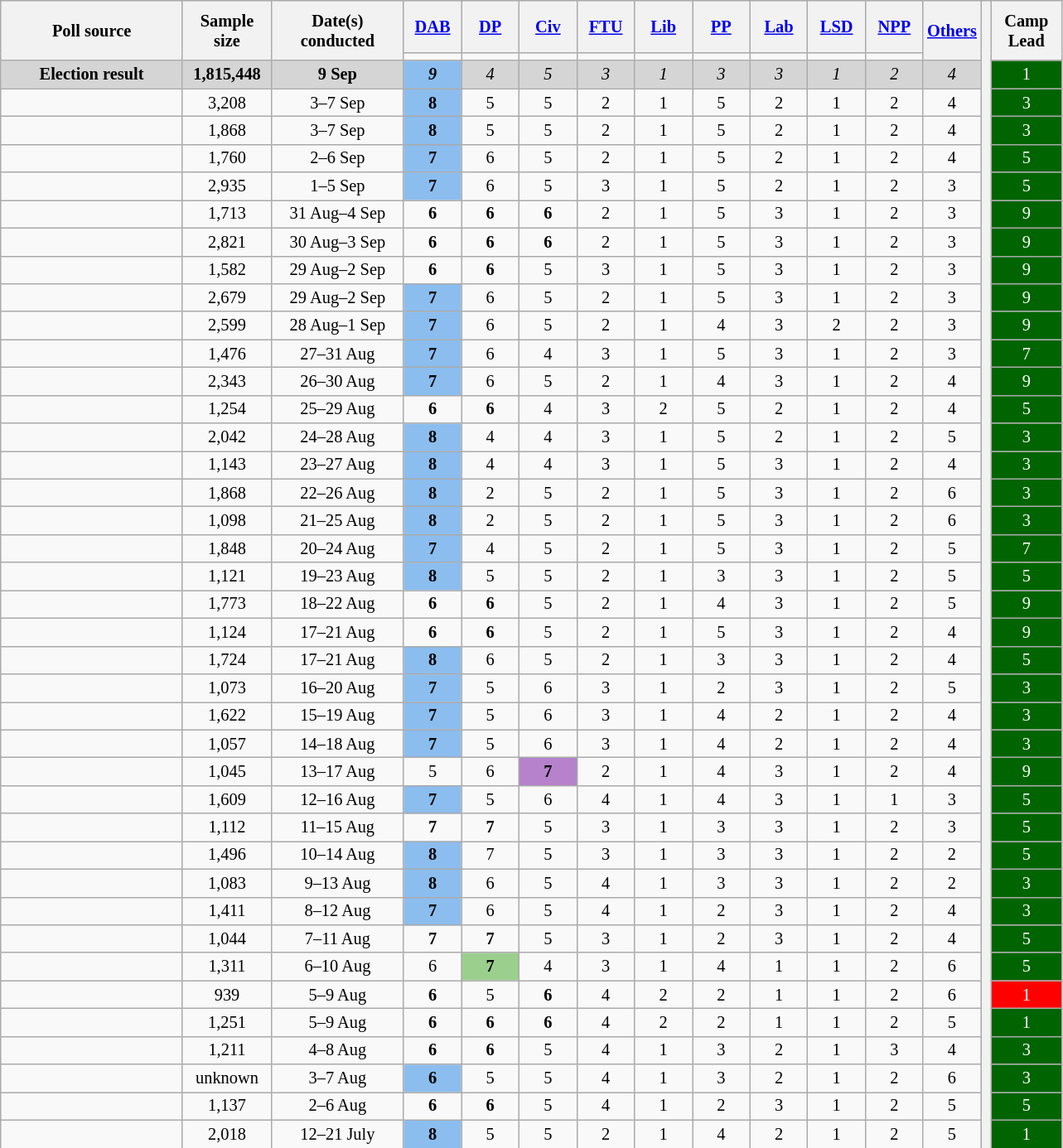<table class="wikitable collapsible" style="text-align:center; font-size:85%; line-height:16px; margin-bottom:0">
<tr style="height:42px; background:#e9e9e9;">
<th style="width:140px;" rowspan="2">Poll source</th>
<th style="width:65px;" rowspan=2>Sample size</th>
<th style="width:100px;" rowspan=2>Date(s)<br>conducted</th>
<th style="width:40px;"><a href='#'>DAB</a></th>
<th style="width:40px;"><a href='#'>DP</a></th>
<th style="width:40px;"><a href='#'>Civ</a></th>
<th style="width:40px;"><a href='#'>FTU</a></th>
<th style="width:40px;"><a href='#'>Lib</a></th>
<th style="width:40px;"><a href='#'>PP</a></th>
<th style="width:40px;"><a href='#'>Lab</a></th>
<th style="width:40px;"><a href='#'>LSD</a></th>
<th style="width:40px;"><a href='#'>NPP</a></th>
<th style="width:40px;" rowspan=2><a href='#'>Others</a></th>
<th style="width:2px;" rowspan=100></th>
<th style="width:50px;" rowspan=2>Camp<br>Lead</th>
</tr>
<tr>
<td></td>
<td></td>
<td></td>
<td></td>
<td></td>
<td></td>
<td></td>
<td></td>
<td></td>
</tr>
<tr style="background:#D5D5D5">
<td><strong>Election result</strong></td>
<td><strong>1,815,448</strong></td>
<td><strong>9 Sep</strong></td>
<td style="background:#8bbdef;"><strong><em>9</em></strong></td>
<td><em>4</em></td>
<td><em>5</em></td>
<td><em>3</em></td>
<td><em>1</em></td>
<td><em>3</em></td>
<td><em>3</em></td>
<td><em>1</em></td>
<td><em>2</em></td>
<td><em>4</em></td>
<td style="background:darkgreen; color:white;">1</td>
</tr>
<tr>
<td></td>
<td>3,208</td>
<td>3–7 Sep</td>
<td style="background:#8bbdef;"><strong>8</strong></td>
<td>5</td>
<td>5</td>
<td>2</td>
<td>1</td>
<td>5</td>
<td>2</td>
<td>1</td>
<td>2</td>
<td>4</td>
<td style="background:darkgreen; color:white;">3</td>
</tr>
<tr>
<td></td>
<td>1,868</td>
<td>3–7 Sep</td>
<td style="background:#8bbdef;"><strong>8</strong></td>
<td>5</td>
<td>5</td>
<td>2</td>
<td>1</td>
<td>5</td>
<td>2</td>
<td>1</td>
<td>2</td>
<td>4</td>
<td style="background:darkgreen; color:white;">3</td>
</tr>
<tr>
<td></td>
<td>1,760</td>
<td>2–6 Sep</td>
<td style="background:#8bbdef;"><strong>7</strong></td>
<td>6</td>
<td>5</td>
<td>2</td>
<td>1</td>
<td>5</td>
<td>2</td>
<td>1</td>
<td>2</td>
<td>4</td>
<td style="background:darkgreen; color:white;">5</td>
</tr>
<tr>
<td></td>
<td>2,935</td>
<td>1–5 Sep</td>
<td style="background:#8bbdef;"><strong>7</strong></td>
<td>6</td>
<td>5</td>
<td>3</td>
<td>1</td>
<td>5</td>
<td>2</td>
<td>1</td>
<td>2</td>
<td>3</td>
<td style="background:darkgreen; color:white;">5</td>
</tr>
<tr>
<td></td>
<td>1,713</td>
<td>31 Aug–4 Sep</td>
<td><strong>6</strong></td>
<td><strong>6</strong></td>
<td><strong>6</strong></td>
<td>2</td>
<td>1</td>
<td>5</td>
<td>3</td>
<td>1</td>
<td>2</td>
<td>3</td>
<td style="background:darkgreen; color:white;">9</td>
</tr>
<tr>
<td></td>
<td>2,821</td>
<td>30 Aug–3 Sep</td>
<td><strong>6</strong></td>
<td><strong>6</strong></td>
<td><strong>6</strong></td>
<td>2</td>
<td>1</td>
<td>5</td>
<td>3</td>
<td>1</td>
<td>2</td>
<td>3</td>
<td style="background:darkgreen; color:white;">9</td>
</tr>
<tr>
<td></td>
<td>1,582</td>
<td>29 Aug–2 Sep</td>
<td><strong>6</strong></td>
<td><strong>6</strong></td>
<td>5</td>
<td>3</td>
<td>1</td>
<td>5</td>
<td>3</td>
<td>1</td>
<td>2</td>
<td>3</td>
<td style="background:darkgreen; color:white;">9</td>
</tr>
<tr>
<td></td>
<td>2,679</td>
<td>29 Aug–2 Sep</td>
<td style="background:#8bbdef;"><strong>7</strong></td>
<td>6</td>
<td>5</td>
<td>2</td>
<td>1</td>
<td>5</td>
<td>3</td>
<td>1</td>
<td>2</td>
<td>3</td>
<td style="background:darkgreen; color:white;">9</td>
</tr>
<tr>
<td></td>
<td>2,599</td>
<td>28 Aug–1 Sep</td>
<td style="background:#8bbdef;"><strong>7</strong></td>
<td>6</td>
<td>5</td>
<td>2</td>
<td>1</td>
<td>4</td>
<td>3</td>
<td>2</td>
<td>2</td>
<td>3</td>
<td style="background:darkgreen; color:white;">9</td>
</tr>
<tr>
<td></td>
<td>1,476</td>
<td>27–31 Aug</td>
<td style="background:#8bbdef;"><strong>7</strong></td>
<td>6</td>
<td>4</td>
<td>3</td>
<td>1</td>
<td>5</td>
<td>3</td>
<td>1</td>
<td>2</td>
<td>3</td>
<td style="background:darkgreen; color:white;">7</td>
</tr>
<tr>
<td></td>
<td>2,343</td>
<td>26–30 Aug</td>
<td style="background:#8bbdef;"><strong>7</strong></td>
<td>6</td>
<td>5</td>
<td>2</td>
<td>1</td>
<td>4</td>
<td>3</td>
<td>1</td>
<td>2</td>
<td>4</td>
<td style="background:darkgreen; color:white;">9</td>
</tr>
<tr>
<td></td>
<td>1,254</td>
<td>25–29 Aug</td>
<td><strong>6</strong></td>
<td><strong>6</strong></td>
<td>4</td>
<td>3</td>
<td>2</td>
<td>5</td>
<td>2</td>
<td>1</td>
<td>2</td>
<td>4</td>
<td style="background:darkgreen; color:white;">5</td>
</tr>
<tr>
<td></td>
<td>2,042</td>
<td>24–28 Aug</td>
<td style="background:#8bbdef;"><strong>8</strong></td>
<td>4</td>
<td>4</td>
<td>3</td>
<td>1</td>
<td>5</td>
<td>2</td>
<td>1</td>
<td>2</td>
<td>5</td>
<td style="background:darkgreen; color:white;">3</td>
</tr>
<tr>
<td></td>
<td>1,143</td>
<td>23–27 Aug</td>
<td style="background:#8bbdef;"><strong>8</strong></td>
<td>4</td>
<td>4</td>
<td>3</td>
<td>1</td>
<td>5</td>
<td>3</td>
<td>1</td>
<td>2</td>
<td>4</td>
<td style="background:darkgreen; color:white;">3</td>
</tr>
<tr>
<td></td>
<td>1,868</td>
<td>22–26 Aug</td>
<td style="background:#8bbdef;"><strong>8</strong></td>
<td>2</td>
<td>5</td>
<td>2</td>
<td>1</td>
<td>5</td>
<td>3</td>
<td>1</td>
<td>2</td>
<td>6</td>
<td style="background:darkgreen; color:white;">3</td>
</tr>
<tr>
<td></td>
<td>1,098</td>
<td>21–25 Aug</td>
<td style="background:#8bbdef;"><strong>8</strong></td>
<td>2</td>
<td>5</td>
<td>2</td>
<td>1</td>
<td>5</td>
<td>3</td>
<td>1</td>
<td>2</td>
<td>6</td>
<td style="background:darkgreen; color:white;">3</td>
</tr>
<tr>
<td></td>
<td>1,848</td>
<td>20–24 Aug</td>
<td style="background:#8bbdef;"><strong>7</strong></td>
<td>4</td>
<td>5</td>
<td>2</td>
<td>1</td>
<td>5</td>
<td>3</td>
<td>1</td>
<td>2</td>
<td>5</td>
<td style="background:darkgreen; color:white;">7</td>
</tr>
<tr>
<td></td>
<td>1,121</td>
<td>19–23 Aug</td>
<td style="background:#8bbdef;"><strong>8</strong></td>
<td>5</td>
<td>5</td>
<td>2</td>
<td>1</td>
<td>3</td>
<td>3</td>
<td>1</td>
<td>2</td>
<td>5</td>
<td style="background:darkgreen; color:white;">5</td>
</tr>
<tr>
<td></td>
<td>1,773</td>
<td>18–22 Aug</td>
<td><strong>6</strong></td>
<td><strong>6</strong></td>
<td>5</td>
<td>2</td>
<td>1</td>
<td>4</td>
<td>3</td>
<td>1</td>
<td>2</td>
<td>5</td>
<td style="background:darkgreen; color:white;">9</td>
</tr>
<tr>
<td></td>
<td>1,124</td>
<td>17–21 Aug</td>
<td><strong>6</strong></td>
<td><strong>6</strong></td>
<td>5</td>
<td>2</td>
<td>1</td>
<td>5</td>
<td>3</td>
<td>1</td>
<td>2</td>
<td>4</td>
<td style="background:darkgreen; color:white;">9</td>
</tr>
<tr>
<td></td>
<td>1,724</td>
<td>17–21 Aug</td>
<td style="background:#8bbdef;"><strong>8</strong></td>
<td>6</td>
<td>5</td>
<td>2</td>
<td>1</td>
<td>3</td>
<td>3</td>
<td>1</td>
<td>2</td>
<td>4</td>
<td style="background:darkgreen; color:white;">5</td>
</tr>
<tr>
<td></td>
<td>1,073</td>
<td>16–20 Aug</td>
<td style="background:#8bbdef;"><strong>7</strong></td>
<td>5</td>
<td>6</td>
<td>3</td>
<td>1</td>
<td>2</td>
<td>3</td>
<td>1</td>
<td>2</td>
<td>5</td>
<td style="background:darkgreen; color:white;">3</td>
</tr>
<tr>
<td></td>
<td>1,622</td>
<td>15–19 Aug</td>
<td style="background:#8bbdef;"><strong>7</strong></td>
<td>5</td>
<td>6</td>
<td>3</td>
<td>1</td>
<td>4</td>
<td>2</td>
<td>1</td>
<td>2</td>
<td>4</td>
<td style="background:darkgreen; color:white;">3</td>
</tr>
<tr>
<td></td>
<td>1,057</td>
<td>14–18 Aug</td>
<td style="background:#8bbdef;"><strong>7</strong></td>
<td>5</td>
<td>6</td>
<td>3</td>
<td>1</td>
<td>4</td>
<td>2</td>
<td>1</td>
<td>2</td>
<td>4</td>
<td style="background:darkgreen; color:white;">3</td>
</tr>
<tr>
<td></td>
<td>1,045</td>
<td>13–17 Aug</td>
<td>5</td>
<td>6</td>
<td style="background:#b682cb;"><strong>7</strong></td>
<td>2</td>
<td>1</td>
<td>4</td>
<td>3</td>
<td>1</td>
<td>2</td>
<td>4</td>
<td style="background:darkgreen; color:white;">9</td>
</tr>
<tr>
<td></td>
<td>1,609</td>
<td>12–16 Aug</td>
<td style="background:#8bbdef;"><strong>7</strong></td>
<td>5</td>
<td>6</td>
<td>4</td>
<td>1</td>
<td>4</td>
<td>3</td>
<td>1</td>
<td>1</td>
<td>3</td>
<td style="background:darkgreen; color:white;">5</td>
</tr>
<tr>
<td></td>
<td>1,112</td>
<td>11–15 Aug</td>
<td><strong>7</strong></td>
<td><strong>7</strong></td>
<td>5</td>
<td>3</td>
<td>1</td>
<td>3</td>
<td>3</td>
<td>1</td>
<td>2</td>
<td>3</td>
<td style="background:darkgreen; color:white;">5</td>
</tr>
<tr>
<td></td>
<td>1,496</td>
<td>10–14 Aug</td>
<td style="background:#8bbdef;"><strong>8</strong></td>
<td>7</td>
<td>5</td>
<td>3</td>
<td>1</td>
<td>3</td>
<td>3</td>
<td>1</td>
<td>2</td>
<td>2</td>
<td style="background:darkgreen; color:white;">5</td>
</tr>
<tr>
<td></td>
<td>1,083</td>
<td>9–13 Aug</td>
<td style="background:#8bbdef;"><strong>8</strong></td>
<td>6</td>
<td>5</td>
<td>4</td>
<td>1</td>
<td>3</td>
<td>3</td>
<td>1</td>
<td>2</td>
<td>2</td>
<td style="background:darkgreen; color:white;">3</td>
</tr>
<tr>
<td></td>
<td>1,411</td>
<td>8–12 Aug</td>
<td style="background:#8bbdef;"><strong>7</strong></td>
<td>6</td>
<td>5</td>
<td>4</td>
<td>1</td>
<td>2</td>
<td>3</td>
<td>1</td>
<td>2</td>
<td>4</td>
<td style="background:darkgreen; color:white;">3</td>
</tr>
<tr>
<td></td>
<td>1,044</td>
<td>7–11 Aug</td>
<td><strong>7</strong></td>
<td><strong>7</strong></td>
<td>5</td>
<td>3</td>
<td>1</td>
<td>2</td>
<td>3</td>
<td>1</td>
<td>2</td>
<td>4</td>
<td style="background:darkgreen; color:white;">5</td>
</tr>
<tr>
<td></td>
<td>1,311</td>
<td>6–10 Aug</td>
<td>6</td>
<td style="background:#9bcf8d;"><strong>7</strong></td>
<td>4</td>
<td>3</td>
<td>1</td>
<td>4</td>
<td>1</td>
<td>1</td>
<td>2</td>
<td>6</td>
<td style="background:darkgreen; color:white;">5</td>
</tr>
<tr>
<td></td>
<td>939</td>
<td>5–9 Aug</td>
<td><strong>6</strong></td>
<td>5</td>
<td><strong>6</strong></td>
<td>4</td>
<td>2</td>
<td>2</td>
<td>1</td>
<td>1</td>
<td>2</td>
<td>6</td>
<td style="background:red; color:white;">1</td>
</tr>
<tr>
<td></td>
<td>1,251</td>
<td>5–9 Aug</td>
<td><strong>6</strong></td>
<td><strong>6</strong></td>
<td><strong>6</strong></td>
<td>4</td>
<td>2</td>
<td>2</td>
<td>1</td>
<td>1</td>
<td>2</td>
<td>5</td>
<td style="background:darkgreen; color:white;">1</td>
</tr>
<tr>
<td></td>
<td>1,211</td>
<td>4–8 Aug</td>
<td><strong>6</strong></td>
<td><strong>6</strong></td>
<td>5</td>
<td>4</td>
<td>1</td>
<td>3</td>
<td>2</td>
<td>1</td>
<td>3</td>
<td>4</td>
<td style="background:darkgreen; color:white;">3</td>
</tr>
<tr>
<td></td>
<td>unknown</td>
<td>3–7 Aug</td>
<td style="background:#8bbdef;"><strong>6</strong></td>
<td>5</td>
<td>5</td>
<td>4</td>
<td>1</td>
<td>3</td>
<td>2</td>
<td>1</td>
<td>2</td>
<td>6</td>
<td style="background:darkgreen; color:white;">3</td>
</tr>
<tr>
<td></td>
<td>1,137</td>
<td>2–6 Aug</td>
<td><strong>6</strong></td>
<td><strong>6</strong></td>
<td>5</td>
<td>4</td>
<td>1</td>
<td>2</td>
<td>3</td>
<td>1</td>
<td>2</td>
<td>5</td>
<td style="background:darkgreen; color:white;">5</td>
</tr>
<tr>
<td></td>
<td>2,018</td>
<td>12–21 July</td>
<td style="background:#8bbdef;"><strong>8</strong></td>
<td>5</td>
<td>5</td>
<td>2</td>
<td>1</td>
<td>4</td>
<td>2</td>
<td>1</td>
<td>2</td>
<td>5</td>
<td style="background:darkgreen; color:white;">1</td>
</tr>
<tr>
</tr>
</table>
